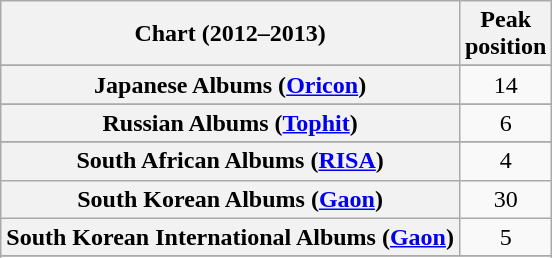<table class="wikitable sortable plainrowheaders" style="text-align:center;">
<tr>
<th scope="col">Chart (2012–2013)</th>
<th scope="col">Peak<br>position</th>
</tr>
<tr>
</tr>
<tr>
</tr>
<tr>
</tr>
<tr>
</tr>
<tr>
</tr>
<tr>
</tr>
<tr>
</tr>
<tr>
</tr>
<tr>
</tr>
<tr>
</tr>
<tr>
</tr>
<tr>
</tr>
<tr>
</tr>
<tr>
</tr>
<tr>
<th scope="row">Japanese Albums (<a href='#'>Oricon</a>)</th>
<td>14</td>
</tr>
<tr>
</tr>
<tr>
</tr>
<tr>
</tr>
<tr>
</tr>
<tr>
</tr>
<tr>
<th scope="row">Russian Albums (<a href='#'>Tophit</a>)</th>
<td>6</td>
</tr>
<tr>
</tr>
<tr>
<th scope="row">South African Albums (<a href='#'>RISA</a>)</th>
<td>4</td>
</tr>
<tr>
<th scope="row">South Korean Albums (<a href='#'>Gaon</a>)</th>
<td>30</td>
</tr>
<tr>
<th scope="row">South Korean International Albums (<a href='#'>Gaon</a>)</th>
<td>5</td>
</tr>
<tr>
</tr>
<tr>
</tr>
<tr>
</tr>
<tr>
</tr>
<tr>
</tr>
<tr>
</tr>
<tr>
</tr>
</table>
